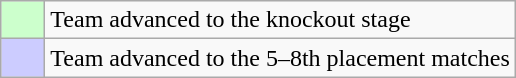<table class="wikitable">
<tr>
<td style="background: #ccffcc;width:22px"></td>
<td>Team advanced to the knockout stage</td>
</tr>
<tr>
<td style="background: #ccccff;width:22px"></td>
<td>Team advanced to the 5–8th placement matches</td>
</tr>
</table>
